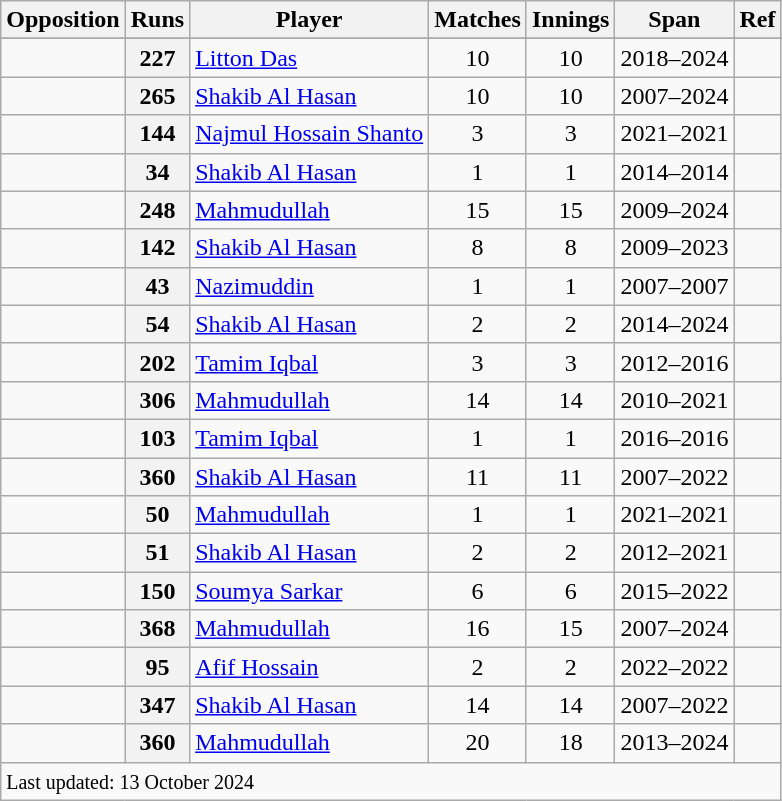<table class="wikitable plainrowheaders sortable">
<tr>
<th scope="col">Opposition</th>
<th scope="col">Runs</th>
<th scope="col">Player</th>
<th scope="col">Matches</th>
<th scope="col">Innings</th>
<th scope="col">Span</th>
<th scope="col">Ref</th>
</tr>
<tr>
</tr>
<tr>
<td></td>
<th scope=row style=text-align:center;>227</th>
<td><a href='#'>Litton Das</a></td>
<td align="center">10</td>
<td align=center>10</td>
<td>2018–2024</td>
<td></td>
</tr>
<tr>
<td></td>
<th scope=row style=text-align:center;>265</th>
<td><a href='#'>Shakib Al Hasan</a></td>
<td align="center">10</td>
<td align="center">10</td>
<td>2007–2024</td>
<td></td>
</tr>
<tr>
<td></td>
<th scope="row" style="text-align:center;">144</th>
<td><a href='#'>Najmul Hossain Shanto</a></td>
<td align="center">3</td>
<td align="center">3</td>
<td>2021–2021</td>
<td></td>
</tr>
<tr>
<td></td>
<th scope=row style=text-align:center;>34</th>
<td><a href='#'>Shakib Al Hasan</a></td>
<td align="center">1</td>
<td align=center>1</td>
<td>2014–2014</td>
<td></td>
</tr>
<tr>
<td></td>
<th scope=row style=text-align:center;>248</th>
<td><a href='#'>Mahmudullah</a></td>
<td align="center">15</td>
<td align=center>15</td>
<td>2009–2024</td>
<td></td>
</tr>
<tr>
<td></td>
<th scope=row style=text-align:center;>142</th>
<td><a href='#'>Shakib Al Hasan</a></td>
<td align="center">8</td>
<td align=center>8</td>
<td>2009–2023</td>
<td></td>
</tr>
<tr>
<td></td>
<th scope=row style=text-align:center;>43</th>
<td><a href='#'>Nazimuddin</a></td>
<td align="center">1</td>
<td align="center">1</td>
<td>2007–2007</td>
<td></td>
</tr>
<tr>
<td></td>
<th scope=row style=text-align:center;>54</th>
<td><a href='#'>Shakib Al Hasan</a></td>
<td align="center">2</td>
<td align=center>2</td>
<td>2014–2024</td>
<td></td>
</tr>
<tr>
<td></td>
<th scope=row style=text-align:center;>202</th>
<td><a href='#'>Tamim Iqbal</a></td>
<td align="center">3</td>
<td align=center>3</td>
<td>2012–2016</td>
<td></td>
</tr>
<tr>
<td></td>
<th scope="row" style="text-align:center;">306</th>
<td><a href='#'>Mahmudullah</a></td>
<td align="center">14</td>
<td align="center">14</td>
<td>2010–2021</td>
<td></td>
</tr>
<tr>
<td></td>
<th scope=row style=text-align:center;>103</th>
<td><a href='#'>Tamim Iqbal</a></td>
<td align="center">1</td>
<td align=center>1</td>
<td>2016–2016</td>
<td></td>
</tr>
<tr>
<td></td>
<th scope=row style=text-align:center;>360</th>
<td><a href='#'>Shakib Al Hasan</a></td>
<td align="center">11</td>
<td align="center">11</td>
<td>2007–2022</td>
<td></td>
</tr>
<tr>
<td></td>
<th scope=row style=text-align:center;>50</th>
<td><a href='#'>Mahmudullah</a></td>
<td align="center">1</td>
<td align=center>1</td>
<td>2021–2021</td>
<td></td>
</tr>
<tr>
<td></td>
<th scope=row style=text-align:center;>51</th>
<td><a href='#'>Shakib Al Hasan</a></td>
<td align="center">2</td>
<td align=center>2</td>
<td>2012–2021</td>
<td></td>
</tr>
<tr>
<td></td>
<th scope=row style=text-align:center;>150</th>
<td><a href='#'>Soumya Sarkar</a></td>
<td align="center">6</td>
<td align="center">6</td>
<td>2015–2022</td>
<td></td>
</tr>
<tr>
<td></td>
<th scope=row style=text-align:center;>368</th>
<td><a href='#'>Mahmudullah</a></td>
<td align="center">16</td>
<td align="center">15</td>
<td>2007–2024</td>
<td></td>
</tr>
<tr>
<td></td>
<th scope=row style=text-align:center;>95</th>
<td><a href='#'>Afif Hossain</a></td>
<td align="center">2</td>
<td align="center">2</td>
<td>2022–2022</td>
<td></td>
</tr>
<tr>
<td></td>
<th scope="row" style="text-align:center;">347</th>
<td><a href='#'>Shakib Al Hasan</a></td>
<td align="center">14</td>
<td align=center>14</td>
<td>2007–2022</td>
<td></td>
</tr>
<tr>
<td></td>
<th scope="row" style="text-align:center;">360</th>
<td><a href='#'>Mahmudullah</a></td>
<td align="center">20</td>
<td align=center>18</td>
<td>2013–2024</td>
<td></td>
</tr>
<tr>
<td colspan=7><small>Last updated: 13 October 2024</small></td>
</tr>
</table>
